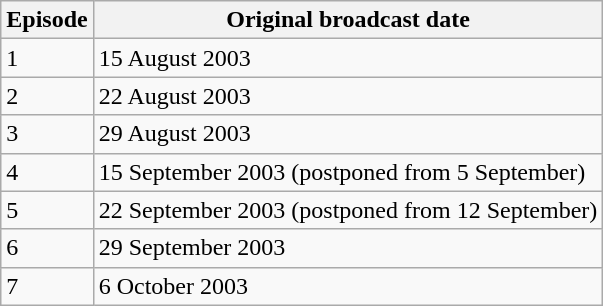<table class="wikitable">
<tr>
<th>Episode</th>
<th>Original broadcast date</th>
</tr>
<tr>
<td>1</td>
<td>15 August 2003</td>
</tr>
<tr>
<td>2</td>
<td>22 August 2003</td>
</tr>
<tr>
<td>3</td>
<td>29 August 2003</td>
</tr>
<tr>
<td>4</td>
<td>15 September 2003 (postponed from 5 September)</td>
</tr>
<tr>
<td>5</td>
<td>22 September 2003 (postponed from 12 September)</td>
</tr>
<tr>
<td>6</td>
<td>29 September 2003</td>
</tr>
<tr>
<td>7</td>
<td>6 October 2003</td>
</tr>
</table>
